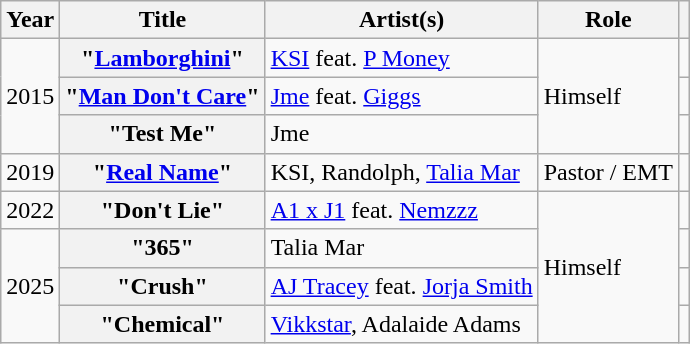<table class="wikitable plainrowheaders" style="margin-right: 0;">
<tr>
<th scope="col">Year</th>
<th scope="col">Title</th>
<th scope="col">Artist(s)</th>
<th>Role</th>
<th scope="col" class="unsortable"></th>
</tr>
<tr>
<td rowspan="3">2015</td>
<th scope="row">"<a href='#'>Lamborghini</a>"</th>
<td><a href='#'>KSI</a> feat. <a href='#'>P Money</a></td>
<td rowspan="3">Himself</td>
<td style="text-align:center;"></td>
</tr>
<tr>
<th scope="row">"<a href='#'>Man Don't Care</a>"</th>
<td><a href='#'>Jme</a> feat. <a href='#'>Giggs</a></td>
<td style="text-align:center;"></td>
</tr>
<tr>
<th scope="row">"Test Me"</th>
<td>Jme</td>
<td style="text-align:center;"></td>
</tr>
<tr>
<td>2019</td>
<th scope="row">"<a href='#'>Real Name</a>"</th>
<td>KSI, Randolph, <a href='#'>Talia Mar</a></td>
<td>Pastor / EMT</td>
<td style="text-align:center;"></td>
</tr>
<tr>
<td>2022</td>
<th scope="row">"Don't Lie"</th>
<td><a href='#'>A1 x J1</a> feat. <a href='#'>Nemzzz</a></td>
<td rowspan="4">Himself</td>
<td style="text-align:center;"></td>
</tr>
<tr>
<td rowspan="3">2025</td>
<th scope="row">"365"</th>
<td>Talia Mar</td>
<td style="text-align:center;"></td>
</tr>
<tr>
<th scope="row">"Crush"</th>
<td><a href='#'>AJ Tracey</a> feat. <a href='#'>Jorja Smith</a></td>
<td style="text-align:center;"></td>
</tr>
<tr>
<th scope="row">"Chemical"</th>
<td><a href='#'>Vikkstar</a>, Adalaide Adams</td>
<td style="text-align:center;"></td>
</tr>
</table>
